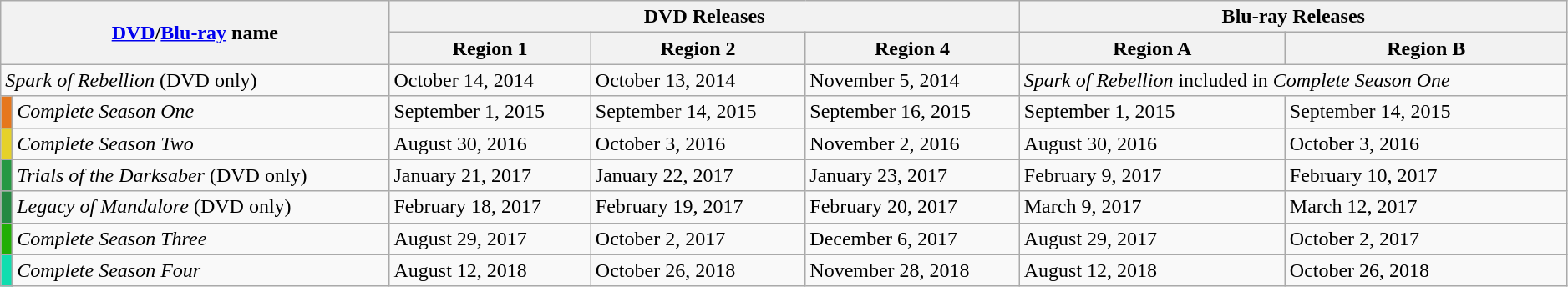<table class="wikitable" width="99%">
<tr>
<th colspan="2" rowspan="2"><a href='#'>DVD</a>/<a href='#'>Blu-ray</a> name</th>
<th colspan="3">DVD Releases</th>
<th colspan="2">Blu-ray Releases</th>
</tr>
<tr>
<th>Region 1</th>
<th>Region 2</th>
<th>Region 4</th>
<th>Region A</th>
<th>Region B</th>
</tr>
<tr>
<td colspan="2"><em>Spark of Rebellion</em> (DVD only)</td>
<td>October 14, 2014</td>
<td>October 13, 2014</td>
<td>November 5, 2014</td>
<td colspan="2"><em>Spark of Rebellion</em> included in <em>Complete Season One</em></td>
</tr>
<tr>
<td style="background: #E6771C;"></td>
<td><em>Complete Season One</em></td>
<td>September 1, 2015</td>
<td>September 14, 2015</td>
<td>September 16, 2015</td>
<td>September 1, 2015</td>
<td>September 14, 2015</td>
</tr>
<tr>
<td style="background: #E5D12A;"></td>
<td><em>Complete Season Two</em></td>
<td>August 30, 2016</td>
<td>October 3, 2016</td>
<td>November 2, 2016</td>
<td>August 30, 2016</td>
<td>October 3, 2016</td>
</tr>
<tr>
<td style="background: #269843;"></td>
<td><em>Trials of the Darksaber</em> (DVD only)</td>
<td>January 21, 2017</td>
<td>January 22, 2017</td>
<td>January 23, 2017</td>
<td>February 9, 2017</td>
<td>February 10, 2017</td>
</tr>
<tr>
<td style="background: #258942;"></td>
<td><em>Legacy of Mandalore</em> (DVD only)</td>
<td>February 18, 2017</td>
<td>February 19, 2017</td>
<td>February 20, 2017</td>
<td>March 9, 2017</td>
<td>March 12, 2017</td>
</tr>
<tr>
<td style="background: #21AE05;"></td>
<td><em>Complete Season Three</em></td>
<td>August 29, 2017</td>
<td>October 2, 2017</td>
<td>December 6, 2017</td>
<td>August 29, 2017</td>
<td>October 2, 2017</td>
</tr>
<tr>
<td style="background: #0FDDAF;"></td>
<td><em>Complete Season Four</em></td>
<td>August 12, 2018</td>
<td>October 26, 2018</td>
<td>November 28, 2018</td>
<td>August 12, 2018</td>
<td>October 26, 2018</td>
</tr>
</table>
